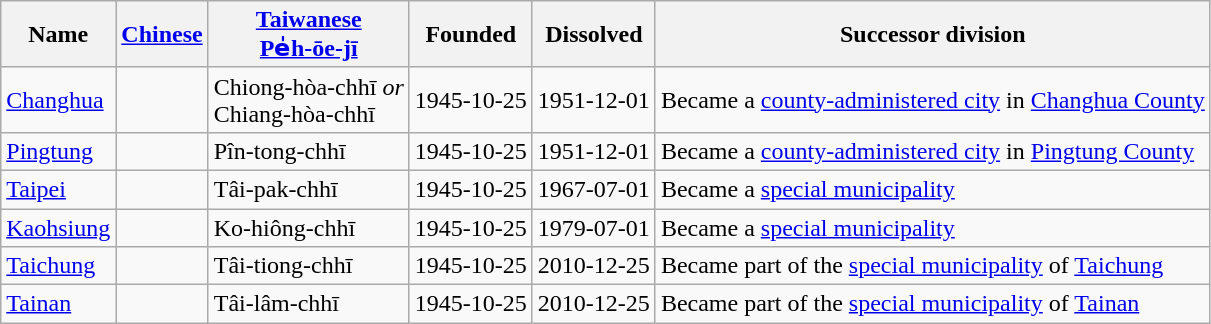<table class="wikitable sortable">
<tr>
<th>Name</th>
<th><a href='#'>Chinese</a></th>
<th><a href='#'>Taiwanese</a><br><a href='#'>Pe̍h-ōe-jī</a></th>
<th>Founded</th>
<th>Dissolved</th>
<th>Successor division</th>
</tr>
<tr>
<td><a href='#'>Changhua</a></td>
<td></td>
<td>Chiong-hòa-chhī <em>or</em><br>Chiang-hòa-chhī</td>
<td>1945-10-25</td>
<td>1951-12-01</td>
<td>Became a <a href='#'>county-administered city</a> in <a href='#'>Changhua County</a></td>
</tr>
<tr>
<td><a href='#'>Pingtung</a></td>
<td></td>
<td>Pîn-tong-chhī</td>
<td>1945-10-25</td>
<td>1951-12-01</td>
<td>Became a <a href='#'>county-administered city</a> in <a href='#'>Pingtung County</a></td>
</tr>
<tr>
<td><a href='#'>Taipei</a></td>
<td></td>
<td>Tâi-pak-chhī</td>
<td>1945-10-25</td>
<td>1967-07-01</td>
<td>Became a <a href='#'>special municipality</a></td>
</tr>
<tr>
<td><a href='#'>Kaohsiung</a></td>
<td></td>
<td>Ko-hiông-chhī</td>
<td>1945-10-25</td>
<td>1979-07-01</td>
<td>Became a <a href='#'>special municipality</a></td>
</tr>
<tr>
<td><a href='#'>Taichung</a></td>
<td></td>
<td>Tâi-tiong-chhī</td>
<td>1945-10-25</td>
<td>2010-12-25</td>
<td>Became part of the <a href='#'>special municipality</a> of <a href='#'>Taichung</a></td>
</tr>
<tr>
<td><a href='#'>Tainan</a></td>
<td></td>
<td>Tâi-lâm-chhī</td>
<td>1945-10-25</td>
<td>2010-12-25</td>
<td>Became part of the <a href='#'>special municipality</a> of <a href='#'>Tainan</a></td>
</tr>
</table>
